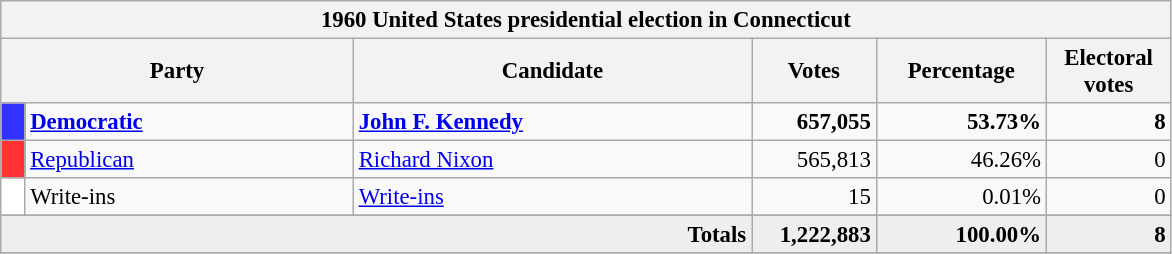<table class="wikitable" style="font-size: 95%;">
<tr>
<th colspan="6">1960 United States presidential election in Connecticut</th>
</tr>
<tr>
<th colspan="2" style="width: 15em">Party</th>
<th style="width: 17em">Candidate</th>
<th style="width: 5em">Votes</th>
<th style="width: 7em">Percentage</th>
<th style="width: 5em">Electoral votes</th>
</tr>
<tr>
<th style="background-color:#3333FF; width: 3px"></th>
<td style="width: 130px"><strong><a href='#'>Democratic</a></strong></td>
<td><strong><a href='#'>John F. Kennedy</a></strong></td>
<td align="right"><strong>657,055</strong></td>
<td align="right"><strong>53.73%</strong></td>
<td align="right"><strong>8</strong></td>
</tr>
<tr>
<th style="background-color:#FF3333; width: 3px"></th>
<td style="width: 130px"><a href='#'>Republican</a></td>
<td><a href='#'>Richard Nixon</a></td>
<td align="right">565,813</td>
<td align="right">46.26%</td>
<td align="right">0</td>
</tr>
<tr>
<th style="background-color:#FFFFFF; width: 3px"></th>
<td style="width: 130px">Write-ins</td>
<td><a href='#'>Write-ins</a></td>
<td align="right">15</td>
<td align="right">0.01%</td>
<td align="right">0</td>
</tr>
<tr>
</tr>
<tr bgcolor="#EEEEEE">
<td colspan="3" align="right"><strong>Totals</strong></td>
<td align="right"><strong> 1,222,883</strong></td>
<td align="right"><strong>100.00%</strong></td>
<td align="right"><strong>8</strong></td>
</tr>
<tr bgcolor="#EEEEEE">
</tr>
</table>
